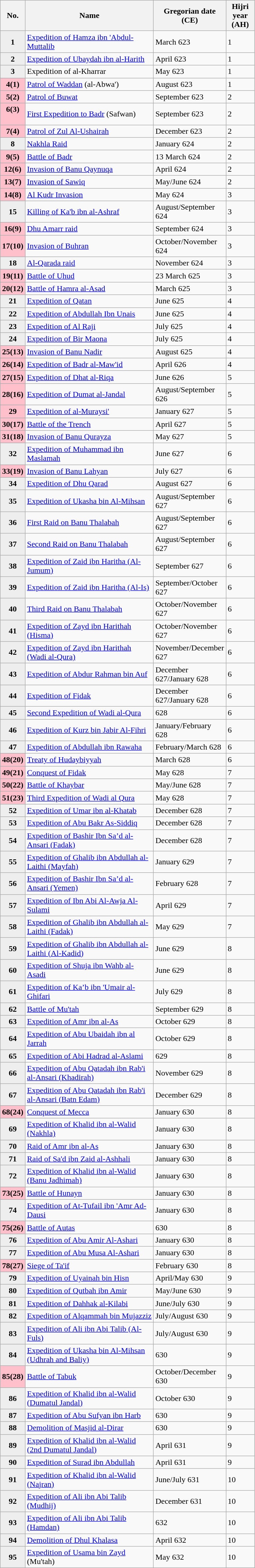<table class="wikitable" style="text-align: left;">
<tr>
<th width ="12">No.</th>
<th width ="250">Name</th>
<th width ="80">Gregorian date (CE)</th>
<th width ="50">Hijri year (AH)</th>
</tr>
<tr>
<th style="background: #EEEEEE;">1</th>
<td><a href='#'>Expedition of Hamza ibn 'Abdul-Muttalib</a></td>
<td>March 623</td>
<td>1</td>
</tr>
<tr>
<th style="background: #EEEEEE;">2</th>
<td><a href='#'>Expedition of Ubaydah ibn al-Harith</a></td>
<td>April 623</td>
<td>1</td>
</tr>
<tr>
<th style="background: #EEEEEE;">3</th>
<td>Expedition of al-Kharrar</td>
<td>May 623</td>
<td>1</td>
</tr>
<tr>
<th style="background: pink;">4(1)</th>
<td><a href='#'>Patrol of Waddan</a> (al-Abwa')</td>
<td>August 623</td>
<td>1</td>
</tr>
<tr>
<th style="background: pink;">5(2)</th>
<td><a href='#'>Patrol of Buwat</a></td>
<td>September 623</td>
<td>2</td>
</tr>
<tr>
<th style="background: pink;">6(3)<br><br></th>
<td><a href='#'>First Expedition to Badr</a> (Safwan)</td>
<td>September 623</td>
<td>2</td>
</tr>
<tr>
<th style="background: pink;">7(4)</th>
<td><a href='#'>Patrol of Zul Al-Ushairah</a></td>
<td>December 623</td>
<td>2</td>
</tr>
<tr>
<th style="background: #EEEEEE;">8</th>
<td><a href='#'>Nakhla Raid</a></td>
<td>January 624</td>
<td>2</td>
</tr>
<tr>
<th style="background: pink;">9(5)</th>
<td><a href='#'>Battle of Badr</a></td>
<td>13 March 624</td>
<td>2</td>
</tr>
<tr>
<th style="background: pink;">12(6)</th>
<td><a href='#'>Invasion of Banu Qaynuqa</a></td>
<td>April 624</td>
<td>2</td>
</tr>
<tr>
<th style="background: pink;">13(7)</th>
<td><a href='#'>Invasion of Sawiq</a></td>
<td>May/June 624</td>
<td>2</td>
</tr>
<tr>
<th style="background: pink;">14(8)</th>
<td><a href='#'>Al Kudr Invasion</a></td>
<td>May 624</td>
<td>3</td>
</tr>
<tr>
<th style="background: #EEEEEE;">15</th>
<td><a href='#'>Killing of Ka'b ibn al-Ashraf</a></td>
<td>August/September 624</td>
<td>3</td>
</tr>
<tr>
<th style="background: pink;">16(9)</th>
<td><a href='#'>Dhu Amarr raid</a></td>
<td>September 624</td>
<td>3</td>
</tr>
<tr>
<th style="background: pink;">17(10)</th>
<td><a href='#'>Invasion of Buhran</a></td>
<td>October/November 624</td>
<td>3</td>
</tr>
<tr>
<th style="background: #EEEEEE;">18</th>
<td><a href='#'>Al-Qarada raid</a></td>
<td>November 624</td>
<td>3</td>
</tr>
<tr>
<th style="background: pink;">19(11)</th>
<td><a href='#'>Battle of Uhud</a></td>
<td>23 March 625</td>
<td>3</td>
</tr>
<tr>
<th style="background: pink;">20(12)</th>
<td><a href='#'>Battle of Hamra al-Asad</a></td>
<td>March 625</td>
<td>3</td>
</tr>
<tr>
<th style="background: #EEEEEE;">21</th>
<td><a href='#'>Expedition of Qatan</a></td>
<td>June 625</td>
<td>4</td>
</tr>
<tr>
<th style="background: #EEEEEE;">22</th>
<td><a href='#'>Expedition of Abdullah Ibn Unais</a></td>
<td>June 625</td>
<td>4</td>
</tr>
<tr>
<th style="background: #EEEEEE;">23</th>
<td><a href='#'>Expedition of Al Raji</a></td>
<td>July 625</td>
<td>4</td>
</tr>
<tr>
<th style="background: #EEEEEE;">24</th>
<td><a href='#'>Expedition of Bir Maona</a></td>
<td>July 625</td>
<td>4</td>
</tr>
<tr>
<th style="background: pink;">25(13)</th>
<td><a href='#'>Invasion of Banu Nadir</a></td>
<td>August 625</td>
<td>4</td>
</tr>
<tr>
<th style="background: pink;">26(14)</th>
<td><a href='#'>Expedition of Badr al-Maw'id</a></td>
<td>April 626</td>
<td>4</td>
</tr>
<tr>
<th style="background: pink;">27(15)</th>
<td><a href='#'>Expedition of Dhat al-Riqa</a></td>
<td>June 626</td>
<td>5</td>
</tr>
<tr>
<th style="background: pink;">28(16)</th>
<td><a href='#'>Expedition of Dumat al-Jandal</a></td>
<td>August/September 626</td>
<td>5</td>
</tr>
<tr>
<th style="background: pink;">29</th>
<td><a href='#'>Expedition of al-Muraysi'</a></td>
<td>January 627</td>
<td>5</td>
</tr>
<tr>
<th style="background: pink;">30(17)</th>
<td><a href='#'>Battle of the Trench</a></td>
<td>April 627</td>
<td>5</td>
</tr>
<tr>
<th style="background: pink;">31(18)</th>
<td><a href='#'>Invasion of Banu Qurayza</a></td>
<td>May 627</td>
<td>5</td>
</tr>
<tr>
<th style="background: #EEEEEE;">32</th>
<td><a href='#'>Expedition of Muhammad ibn Maslamah</a></td>
<td>June 627</td>
<td>6</td>
</tr>
<tr>
<th style="background: pink;">33(19)</th>
<td><a href='#'>Invasion of Banu Lahyan</a></td>
<td>July  627</td>
<td>6</td>
</tr>
<tr>
<th style="background: #EEEEEE;">34</th>
<td><a href='#'>Expedition of Dhu Qarad</a></td>
<td>August 627</td>
<td>6</td>
</tr>
<tr>
<th style="background: #EEEEEE;">35</th>
<td><a href='#'>Expedition of Ukasha bin Al-Mihsan</a></td>
<td>August/September 627</td>
<td>6</td>
</tr>
<tr>
<th style="background: #EEEEEE;">36</th>
<td><a href='#'>First Raid on Banu Thalabah</a></td>
<td>August/September 627</td>
<td>6</td>
</tr>
<tr>
<th style="background: #EEEEEE;">37</th>
<td><a href='#'>Second Raid on Banu Thalabah</a></td>
<td>August/September 627</td>
<td>6</td>
</tr>
<tr>
<th style="background: #EEEEEE;">38</th>
<td><a href='#'>Expedition of Zaid ibn Haritha (Al-Jumum)</a></td>
<td>September 627</td>
<td>6</td>
</tr>
<tr>
<th style="background: #EEEEEE;">39</th>
<td><a href='#'>Expedition of Zaid ibn Haritha (Al-Is)</a></td>
<td>September/October 627</td>
<td>6</td>
</tr>
<tr>
<th style="background: #EEEEEE;">40</th>
<td><a href='#'>Third Raid on Banu Thalabah</a></td>
<td>October/November 627</td>
<td>6</td>
</tr>
<tr>
<th style="background: #EEEEEE;">41</th>
<td><a href='#'>Expedition of Zayd ibn Harithah (Hisma)</a></td>
<td>October/November 627</td>
<td>6</td>
</tr>
<tr>
<th style="background: #EEEEEE;">42</th>
<td><a href='#'>Expedition of Zayd ibn Harithah (Wadi al-Qura)</a></td>
<td>November/December 627</td>
<td>6</td>
</tr>
<tr>
<th style="background: #EEEEEE;">43</th>
<td><a href='#'>Expedition of Abdur Rahman bin Auf</a></td>
<td>December 627/January 628</td>
<td>6</td>
</tr>
<tr>
<th style="background: #EEEEEE;">44</th>
<td><a href='#'>Expedition of Fidak</a></td>
<td>December 627/January 628</td>
<td>6</td>
</tr>
<tr>
<th style="background: #EEEEEE;">45</th>
<td><a href='#'>Second Expedition of Wadi al-Qura</a></td>
<td>628</td>
<td>6</td>
</tr>
<tr>
<th style="background: #EEEEEE;">46</th>
<td><a href='#'>Expedition of Kurz bin Jabir Al-Fihri</a></td>
<td>January/February 628</td>
<td>6</td>
</tr>
<tr>
<th style="background: #EEEEEE;">47</th>
<td><a href='#'>Expedition of Abdullah ibn Rawaha</a></td>
<td>February/March 628</td>
<td>6</td>
</tr>
<tr>
<th style="background: pink;">48(20)</th>
<td><a href='#'>Treaty of Hudaybiyyah</a></td>
<td>March 628</td>
<td>6</td>
</tr>
<tr>
<th style="background: pink;">49(21)</th>
<td><a href='#'>Conquest of Fidak</a></td>
<td>May 628</td>
<td>7</td>
</tr>
<tr>
<th style="background: pink;">50(22)</th>
<td><a href='#'>Battle of Khaybar</a></td>
<td>May/June 628</td>
<td>7</td>
</tr>
<tr>
<th style="background: pink;">51(23)</th>
<td><a href='#'>Third Expedition of Wadi al Qura</a></td>
<td>May 628</td>
<td>7</td>
</tr>
<tr>
<th style="background: #EEEEEE;">52</th>
<td><a href='#'>Expedition of Umar ibn al-Khatab</a></td>
<td>December 628</td>
<td>7</td>
</tr>
<tr>
<th style="background: #EEEEEE;">53</th>
<td><a href='#'>Expedition of Abu Bakr As-Siddiq</a></td>
<td>December 628</td>
<td>7</td>
</tr>
<tr>
<th style="background: #EEEEEE;">54</th>
<td><a href='#'>Expedition of Bashir Ibn Sa’d al-Ansari (Fadak)</a></td>
<td>December 628</td>
<td>7</td>
</tr>
<tr>
<th style="background: #EEEEEE;">55</th>
<td><a href='#'>Expedition of Ghalib ibn Abdullah al-Laithi (Mayfah)</a></td>
<td>January 629</td>
<td>7</td>
</tr>
<tr>
<th style="background: #EEEEEE;">56</th>
<td><a href='#'>Expedition of Bashir Ibn Sa’d al-Ansari (Yemen)</a></td>
<td>February 628</td>
<td>7</td>
</tr>
<tr>
<th style="background: #EEEEEE;">57</th>
<td><a href='#'>Expedition of Ibn Abi Al-Awja Al-Sulami</a></td>
<td>April 629</td>
<td>7</td>
</tr>
<tr>
<th style="background: #EEEEEE;">58</th>
<td><a href='#'>Expedition of Ghalib ibn Abdullah al-Laithi (Fadak)</a></td>
<td>May 629</td>
<td>7</td>
</tr>
<tr>
<th style="background: #EEEEEE;">59</th>
<td><a href='#'>Expedition of Ghalib ibn Abdullah al-Laithi (Al-Kadid)</a></td>
<td>June 629</td>
<td>8</td>
</tr>
<tr>
<th style="background: #EEEEEE;">60</th>
<td><a href='#'>Expedition of Shuja ibn Wahb al-Asadi</a></td>
<td>June 629</td>
<td>8</td>
</tr>
<tr>
<th style="background: #EEEEEE;">61</th>
<td><a href='#'>Expedition of Ka’b ibn 'Umair al-Ghifari</a></td>
<td>July 629</td>
<td>8</td>
</tr>
<tr>
<th style="background: #EEEEEE;">62</th>
<td><a href='#'>Battle of Mu'tah</a></td>
<td>September 629</td>
<td>8</td>
</tr>
<tr>
<th style="background: #EEEEEE;">63</th>
<td><a href='#'>Expedition of Amr ibn al-As</a></td>
<td>October 629</td>
<td>8</td>
</tr>
<tr>
<th style="background: #EEEEEE;">64</th>
<td><a href='#'>Expedition of Abu Ubaidah ibn al Jarrah</a></td>
<td>October 629</td>
<td>8</td>
</tr>
<tr>
<th style="background: #EEEEEE;">65</th>
<td><a href='#'>Expedition of Abi Hadrad al-Aslami</a></td>
<td>629</td>
<td>8</td>
</tr>
<tr>
<th style="background: #EEEEEE;">66</th>
<td><a href='#'>Expedition of Abu Qatadah ibn Rab'i al-Ansari (Khadirah)</a></td>
<td>November 629</td>
<td>8</td>
</tr>
<tr>
<th style="background: #EEEEEE;">67</th>
<td><a href='#'>Expedition of Abu Qatadah ibn Rab'i al-Ansari (Batn Edam)</a></td>
<td>December 629</td>
<td>8</td>
</tr>
<tr>
<th style="background: pink;">68(24)</th>
<td><a href='#'>Conquest of Mecca</a></td>
<td>January 630</td>
<td>8</td>
</tr>
<tr>
<th style="background: #EEEEEE;">69</th>
<td><a href='#'>Expedition of Khalid ibn al-Walid (Nakhla)</a></td>
<td>January 630</td>
<td>8</td>
</tr>
<tr>
<th style="background: #EEEEEE;">70</th>
<td><a href='#'>Raid of Amr ibn al-As</a></td>
<td>January 630</td>
<td>8</td>
</tr>
<tr>
<th style="background: #EEEEEE;">71</th>
<td><a href='#'>Raid of Sa'd ibn Zaid al-Ashhali</a></td>
<td>January 630</td>
<td>8</td>
</tr>
<tr>
<th style="background: #EEEEEE;">72</th>
<td><a href='#'>Expedition of Khalid ibn al-Walid (Banu Jadhimah)</a></td>
<td>January 630</td>
<td>8</td>
</tr>
<tr>
<th style="background: pink;">73(25)</th>
<td><a href='#'>Battle of Hunayn</a></td>
<td>January 630</td>
<td>8</td>
</tr>
<tr>
<th style="background: #EEEEEE;">74</th>
<td><a href='#'>Expedition of At-Tufail ibn 'Amr Ad-Dausi</a></td>
<td>January 630</td>
<td>8</td>
</tr>
<tr>
<th style="background: pink;">75(26)</th>
<td><a href='#'>Battle of Autas</a></td>
<td>630</td>
<td>8</td>
</tr>
<tr>
<th style="background: #EEEEEE;">76</th>
<td><a href='#'>Expedition of Abu Amir Al-Ashari</a></td>
<td>January 630</td>
<td>8</td>
</tr>
<tr>
<th style="background: #EEEEEE;">77</th>
<td><a href='#'>Expedition of Abu Musa Al-Ashari</a></td>
<td>January 630</td>
<td>8</td>
</tr>
<tr>
<th style="background: pink;">78(27)</th>
<td><a href='#'>Siege of Ta'if</a></td>
<td>February 630</td>
<td>8</td>
</tr>
<tr>
<th style="background: #EEEEEE;">79</th>
<td><a href='#'>Expedition of Uyainah bin Hisn</a></td>
<td>April/May 630</td>
<td>9</td>
</tr>
<tr>
<th style="background: #EEEEEE;">80</th>
<td><a href='#'>Expedition of Qutbah ibn Amir</a></td>
<td>May/June 630</td>
<td>9</td>
</tr>
<tr>
<th style="background: #EEEEEE;">81</th>
<td><a href='#'>Expedition of Dahhak al-Kilabi</a></td>
<td>June/July 630</td>
<td>9</td>
</tr>
<tr>
<th style="background: #EEEEEE;">82</th>
<td><a href='#'>Expedition of Alqammah bin Mujazziz</a></td>
<td>July/August 630</td>
<td>9</td>
</tr>
<tr>
<th style="background: #EEEEEE;">83</th>
<td><a href='#'>Expedition of Ali ibn Abi Talib (Al-Fuls)</a></td>
<td>July/August 630</td>
<td>9</td>
</tr>
<tr>
<th style="background: #EEEEEE;">84</th>
<td><a href='#'>Expedition of Ukasha bin Al-Mihsan (Udhrah and Baliy)</a></td>
<td>630</td>
<td>9</td>
</tr>
<tr>
<th style="background: pink;">85(28)</th>
<td><a href='#'>Battle of Tabuk</a></td>
<td>October/December 630</td>
<td>9</td>
</tr>
<tr>
<th style="background: #EEEEEE;">86</th>
<td><a href='#'>Expedition of Khalid ibn al-Walid (Dumatul Jandal)</a></td>
<td>October 630</td>
<td>9</td>
</tr>
<tr>
<th style="background: #EEEEEE;">87</th>
<td><a href='#'>Expedition of Abu Sufyan ibn Harb</a></td>
<td>630</td>
<td>9</td>
</tr>
<tr>
<th style="background: #EEEEEE;">88</th>
<td><a href='#'>Demolition of Masjid al-Dirar</a></td>
<td>630</td>
<td>9</td>
</tr>
<tr>
<th style="background: #EEEEEE;">89</th>
<td><a href='#'>Expedition of Khalid ibn al-Walid (2nd Dumatul Jandal)</a></td>
<td>April 631</td>
<td>9</td>
</tr>
<tr>
<th style="background: #EEEEEE;">90</th>
<td><a href='#'>Expedition of Surad ibn Abdullah</a></td>
<td>April 631</td>
<td>9</td>
</tr>
<tr>
<th style="background: #EEEEEE;">91</th>
<td><a href='#'>Expedition of Khalid ibn al-Walid (Najran)</a></td>
<td>June/July 631</td>
<td>10</td>
</tr>
<tr>
<th style="background: #EEEEEE;">92</th>
<td><a href='#'>Expedition of Ali ibn Abi Talib (Mudhij)</a></td>
<td>December 631</td>
<td>10</td>
</tr>
<tr>
<th style="background: #EEEEEE;">93</th>
<td><a href='#'>Expedition of Ali ibn Abi Talib (Hamdan)</a></td>
<td>632</td>
<td>10</td>
</tr>
<tr>
<th style="background: #EEEEEE;">94</th>
<td><a href='#'>Demolition of Dhul Khalasa</a></td>
<td>April 632</td>
<td>10</td>
</tr>
<tr>
<th style="background: #EEEEEE;">95</th>
<td><a href='#'>Expedition of Usama bin Zayd</a> (Mu'tah)</td>
<td>May 632</td>
<td>10</td>
</tr>
</table>
